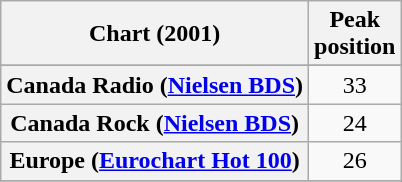<table class="wikitable sortable plainrowheaders" style="text-align:center">
<tr>
<th scope="col">Chart (2001)</th>
<th scope="col">Peak<br>position</th>
</tr>
<tr>
</tr>
<tr>
</tr>
<tr>
</tr>
<tr>
<th scope="row">Canada Radio (<a href='#'>Nielsen BDS</a>)</th>
<td>33</td>
</tr>
<tr>
<th scope="row">Canada Rock (<a href='#'>Nielsen BDS</a>)</th>
<td>24</td>
</tr>
<tr>
<th scope="row">Europe (<a href='#'>Eurochart Hot 100</a>)</th>
<td>26</td>
</tr>
<tr>
</tr>
<tr>
</tr>
<tr>
</tr>
<tr>
</tr>
<tr>
</tr>
<tr>
</tr>
<tr>
</tr>
<tr>
</tr>
<tr>
</tr>
<tr>
</tr>
<tr>
</tr>
</table>
